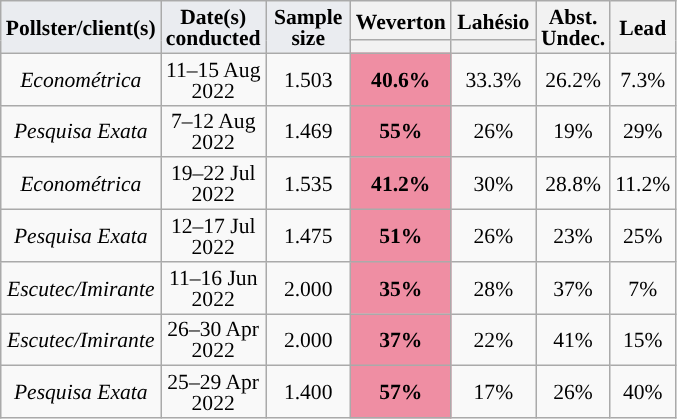<table class="wikitable sortable" style="text-align:center;font-size:90%;line-height:14px;">
<tr>
<td rowspan="2" class="unsortable" style="width:50px;background:#eaecf0;"><strong>Pollster/client(s)</strong></td>
<td rowspan="2" class="unsortable" style="width:50px;background:#eaecf0;"><strong>Date(s) <br>conducted</strong></td>
<td rowspan="2" class="unsortable" style="width:50px;background:#eaecf0;"><strong>Sample <br>size</strong></td>
<th class="unsortable" style="width:50px;">Weverton<br></th>
<th class="unsortable" style="width:50px;">Lahésio<br></th>
<th rowspan="2">Abst.<br>Undec.</th>
<th rowspan="2" class="unsortable">Lead</th>
</tr>
<tr>
<th style="background:"></th>
<th style="background:"></th>
</tr>
<tr>
<td><em>Econométrica</em></td>
<td>11–15 Aug 2022</td>
<td>1.503</td>
<td style="background:#ef8ea3;"><strong>40.6%</strong></td>
<td>33.3%</td>
<td>26.2%</td>
<td style="background:">7.3%</td>
</tr>
<tr>
<td><em>Pesquisa Exata</em></td>
<td>7–12 Aug 2022</td>
<td>1.469</td>
<td style="background:#ef8ea3;"><strong>55%</strong></td>
<td>26%</td>
<td>19%</td>
<td style="background:">29%</td>
</tr>
<tr>
<td><em>Econométrica</em></td>
<td>19–22 Jul 2022</td>
<td>1.535</td>
<td style="background:#ef8ea3;"><strong>41.2%</strong></td>
<td>30%</td>
<td>28.8%</td>
<td style="background:">11.2%</td>
</tr>
<tr>
<td><em>Pesquisa Exata</em></td>
<td>12–17 Jul 2022</td>
<td>1.475</td>
<td style="background:#ef8ea3;"><strong>51%</strong></td>
<td>26%</td>
<td>23%</td>
<td style="background:">25%</td>
</tr>
<tr>
<td><em>Escutec/Imirante</em></td>
<td>11–16 Jun 2022</td>
<td>2.000</td>
<td style="background:#ef8ea3;"><strong>35%</strong></td>
<td>28%</td>
<td>37%</td>
<td style="background:">7%</td>
</tr>
<tr>
<td><em>Escutec/Imirante</em></td>
<td>26–30 Apr 2022</td>
<td>2.000</td>
<td style="background:#ef8ea3;"><strong>37%</strong></td>
<td>22%</td>
<td>41%</td>
<td style="background:">15%</td>
</tr>
<tr>
<td><em>Pesquisa Exata</em></td>
<td>25–29 Apr 2022</td>
<td>1.400</td>
<td style="background:#ef8ea3;"><strong>57%</strong></td>
<td>17%</td>
<td>26%</td>
<td style="background:">40%</td>
</tr>
</table>
